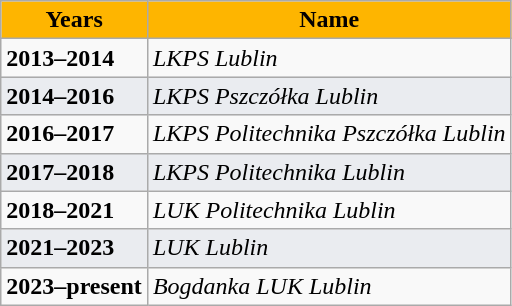<table class="wikitable">
<tr>
<th style="color: #050001; background-color:#FEB500">Years</th>
<th style="color: #050001; background-color:#FEB500">Name</th>
</tr>
<tr>
<td><strong>2013–2014</strong></td>
<td><em>LKPS Lublin</em></td>
</tr>
<tr style="background:#EAECF0">
<td><strong>2014–2016</strong></td>
<td><em>LKPS Pszczółka Lublin</em></td>
</tr>
<tr>
<td><strong>2016–2017</strong></td>
<td><em>LKPS Politechnika Pszczółka Lublin</em></td>
</tr>
<tr style="background:#EAECF0">
<td><strong>2017–2018</strong></td>
<td><em>LKPS Politechnika Lublin</em></td>
</tr>
<tr>
<td><strong>2018–2021</strong></td>
<td><em>LUK Politechnika Lublin</em></td>
</tr>
<tr style="background:#EAECF0">
<td><strong>2021–2023</strong></td>
<td><em>LUK Lublin</em></td>
</tr>
<tr>
<td><strong>2023–present</strong></td>
<td><em>Bogdanka LUK Lublin</em></td>
</tr>
</table>
